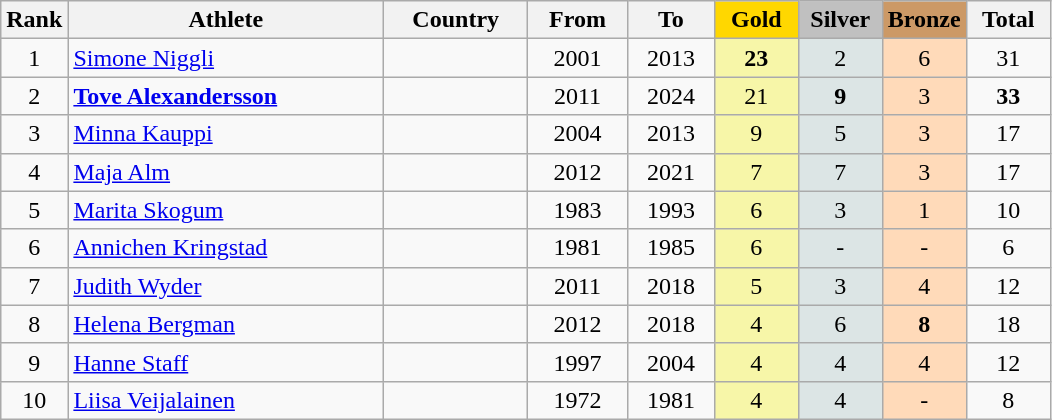<table class="wikitable" style="text-align:center;">
<tr>
<th style="width:1em">Rank</th>
<th>Athlete</th>
<th>Country</th>
<th>From</th>
<th>To</th>
<th style="width:8%; background:gold">Gold</th>
<th style="width:8%; background:silver">Silver</th>
<th style="width:8%; background:#c96">Bronze</th>
<th style="width:8%">Total</th>
</tr>
<tr>
<td>1</td>
<td align="left"><a href='#'>Simone Niggli</a></td>
<td align="left"></td>
<td>2001</td>
<td>2013</td>
<td bgcolor="#F7F6A8"><strong>23</strong></td>
<td bgcolor="#DCE5E5">2</td>
<td bgcolor="#FFDAB9">6</td>
<td>31</td>
</tr>
<tr>
<td>2</td>
<td align="left"><strong><a href='#'>Tove Alexandersson</a></strong></td>
<td align="left"></td>
<td>2011</td>
<td>2024</td>
<td bgcolor="#F7F6A8">21</td>
<td bgcolor="#DCE5E5"><strong>9</strong></td>
<td bgcolor="#FFDAB9">3</td>
<td><strong>33</strong></td>
</tr>
<tr>
<td>3</td>
<td align="left"><a href='#'>Minna Kauppi</a></td>
<td align="left"></td>
<td>2004</td>
<td>2013</td>
<td bgcolor="#F7F6A8">9</td>
<td bgcolor="#DCE5E5">5</td>
<td bgcolor="#FFDAB9">3</td>
<td>17</td>
</tr>
<tr>
<td>4</td>
<td align="left"><a href='#'>Maja Alm</a></td>
<td align="left"></td>
<td>2012</td>
<td>2021</td>
<td bgcolor="#F7F6A8">7</td>
<td bgcolor="#DCE5E5">7</td>
<td bgcolor="#FFDAB9">3</td>
<td>17</td>
</tr>
<tr>
<td>5</td>
<td align="left"><a href='#'>Marita Skogum</a></td>
<td align="left"></td>
<td>1983</td>
<td>1993</td>
<td bgcolor="#F7F6A8">6</td>
<td bgcolor="#DCE5E5">3</td>
<td bgcolor="#FFDAB9">1</td>
<td>10</td>
</tr>
<tr>
<td>6</td>
<td align="left"><a href='#'>Annichen Kringstad</a></td>
<td align="left"></td>
<td>1981</td>
<td>1985</td>
<td bgcolor="#F7F6A8">6</td>
<td bgcolor="#DCE5E5">-</td>
<td bgcolor="#FFDAB9">-</td>
<td>6</td>
</tr>
<tr>
<td>7</td>
<td align="left"><a href='#'>Judith Wyder</a></td>
<td align="left"></td>
<td>2011</td>
<td>2018</td>
<td bgcolor="#F7F6A8">5</td>
<td bgcolor="#DCE5E5">3</td>
<td bgcolor="#FFDAB9">4</td>
<td>12</td>
</tr>
<tr>
<td>8</td>
<td align="left"><a href='#'>Helena Bergman</a></td>
<td align="left"></td>
<td>2012</td>
<td>2018</td>
<td bgcolor="#F7F6A8">4</td>
<td bgcolor="#DCE5E5">6</td>
<td bgcolor="#FFDAB9"><strong>8</strong></td>
<td>18</td>
</tr>
<tr>
<td>9</td>
<td align="left"><a href='#'>Hanne Staff</a></td>
<td align="left"></td>
<td>1997</td>
<td>2004</td>
<td bgcolor="#F7F6A8">4</td>
<td bgcolor="#DCE5E5">4</td>
<td bgcolor="#FFDAB9">4</td>
<td>12</td>
</tr>
<tr>
<td>10</td>
<td align="left"><a href='#'>Liisa Veijalainen</a></td>
<td align="left"></td>
<td>1972</td>
<td>1981</td>
<td bgcolor="#F7F6A8">4</td>
<td bgcolor="#DCE5E5">4</td>
<td bgcolor="#FFDAB9">-</td>
<td>8</td>
</tr>
</table>
